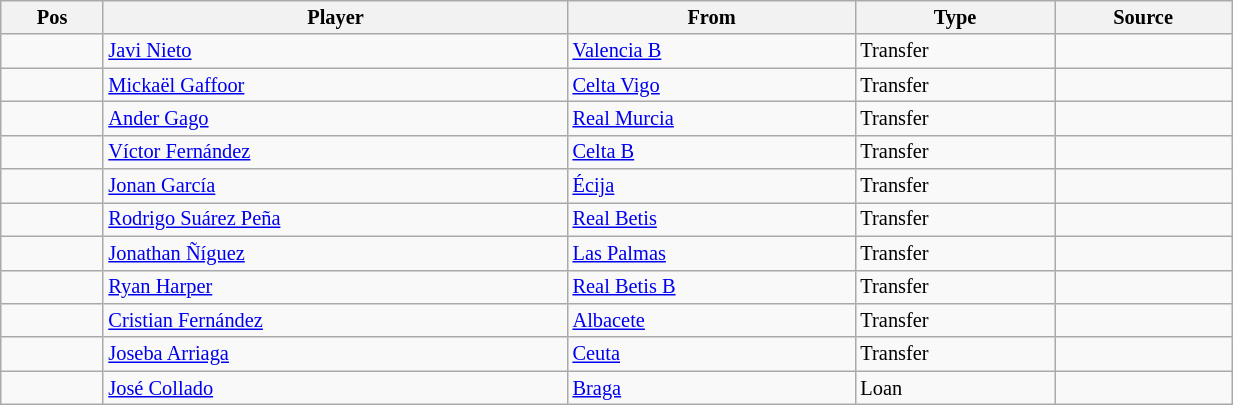<table class="wikitable" style="width:65%; text-align:center; font-size:85%; text-align:left;">
<tr>
<th>Pos</th>
<th>Player</th>
<th>From</th>
<th>Type</th>
<th>Source</th>
</tr>
<tr>
<td></td>
<td> <a href='#'>Javi Nieto</a></td>
<td> <a href='#'>Valencia B</a></td>
<td>Transfer</td>
<td></td>
</tr>
<tr>
<td></td>
<td> <a href='#'>Mickaël Gaffoor</a></td>
<td> <a href='#'>Celta Vigo</a></td>
<td>Transfer</td>
<td></td>
</tr>
<tr>
<td></td>
<td> <a href='#'>Ander Gago</a></td>
<td> <a href='#'>Real Murcia</a></td>
<td>Transfer</td>
<td></td>
</tr>
<tr>
<td></td>
<td> <a href='#'>Víctor Fernández</a></td>
<td> <a href='#'>Celta B</a></td>
<td>Transfer</td>
<td></td>
</tr>
<tr>
<td></td>
<td> <a href='#'>Jonan García</a></td>
<td> <a href='#'>Écija</a></td>
<td>Transfer</td>
<td></td>
</tr>
<tr>
<td></td>
<td> <a href='#'>Rodrigo Suárez Peña</a></td>
<td> <a href='#'>Real Betis</a></td>
<td>Transfer</td>
<td></td>
</tr>
<tr>
<td></td>
<td> <a href='#'>Jonathan Ñíguez</a></td>
<td> <a href='#'>Las Palmas</a></td>
<td>Transfer</td>
<td></td>
</tr>
<tr>
<td></td>
<td> <a href='#'>Ryan Harper</a></td>
<td> <a href='#'>Real Betis B</a></td>
<td>Transfer</td>
<td></td>
</tr>
<tr>
<td></td>
<td> <a href='#'>Cristian Fernández</a></td>
<td> <a href='#'>Albacete</a></td>
<td>Transfer</td>
<td></td>
</tr>
<tr>
<td></td>
<td> <a href='#'>Joseba Arriaga</a></td>
<td> <a href='#'>Ceuta</a></td>
<td>Transfer</td>
<td></td>
</tr>
<tr>
<td></td>
<td> <a href='#'>José Collado</a></td>
<td> <a href='#'>Braga</a></td>
<td>Loan</td>
<td></td>
</tr>
</table>
